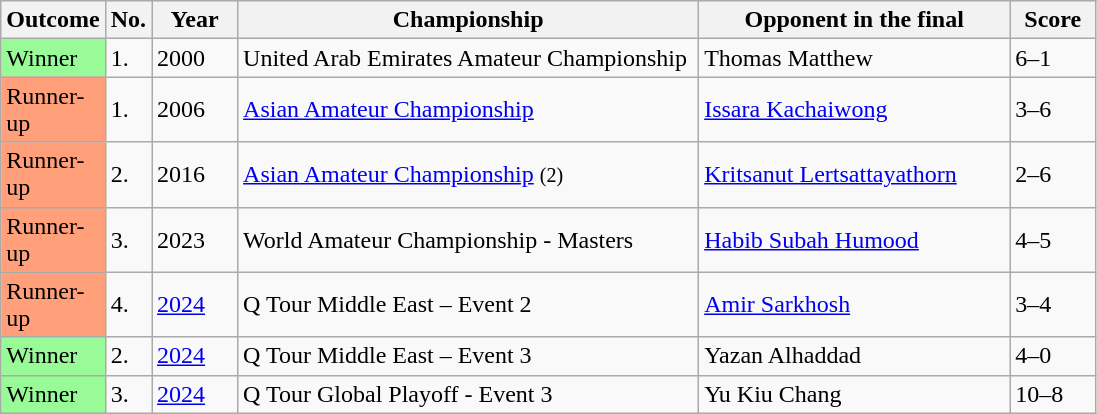<table class="sortable wikitable">
<tr>
<th width="50">Outcome</th>
<th width="20">No.</th>
<th width="50">Year</th>
<th width="300">Championship</th>
<th width="200">Opponent in the final</th>
<th width="50">Score</th>
</tr>
<tr>
<td style="background:#98fb98;">Winner</td>
<td>1.</td>
<td>2000</td>
<td>United Arab Emirates Amateur Championship</td>
<td> Thomas Matthew</td>
<td>6–1</td>
</tr>
<tr>
<td style="background:#ffa07a;">Runner-up</td>
<td>1.</td>
<td>2006</td>
<td><a href='#'>Asian Amateur Championship</a></td>
<td> <a href='#'>Issara Kachaiwong</a></td>
<td>3–6</td>
</tr>
<tr>
<td style="background:#ffa07a;">Runner-up</td>
<td>2.</td>
<td>2016</td>
<td><a href='#'>Asian Amateur Championship</a> <small>(2)</small></td>
<td> <a href='#'>Kritsanut Lertsattayathorn</a></td>
<td>2–6</td>
</tr>
<tr>
<td style="background:#ffa07a;">Runner-up</td>
<td>3.</td>
<td>2023</td>
<td>World Amateur Championship - Masters</td>
<td> <a href='#'>Habib Subah Humood</a></td>
<td>4–5</td>
</tr>
<tr>
<td style="background:#ffa07a;">Runner-up</td>
<td>4.</td>
<td><a href='#'>2024</a></td>
<td>Q Tour Middle East – Event 2</td>
<td> <a href='#'>Amir Sarkhosh</a></td>
<td>3–4</td>
</tr>
<tr>
<td style="background:#98fb98;">Winner</td>
<td>2.</td>
<td><a href='#'>2024</a></td>
<td>Q Tour Middle East – Event 3</td>
<td> Yazan Alhaddad</td>
<td>4–0</td>
</tr>
<tr>
<td style="background:#98fb98;">Winner</td>
<td>3.</td>
<td><a href='#'>2024</a></td>
<td>Q Tour Global Playoff - Event 3</td>
<td> Yu Kiu Chang</td>
<td>10–8</td>
</tr>
</table>
